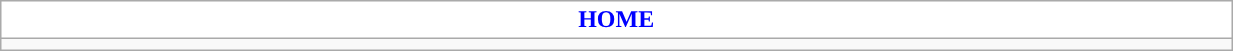<table class="wikitable collapsible collapsed" style="width:65%">
<tr>
<th colspan=6 ! style="color:blue; background:white">HOME</th>
</tr>
<tr>
<td></td>
</tr>
</table>
